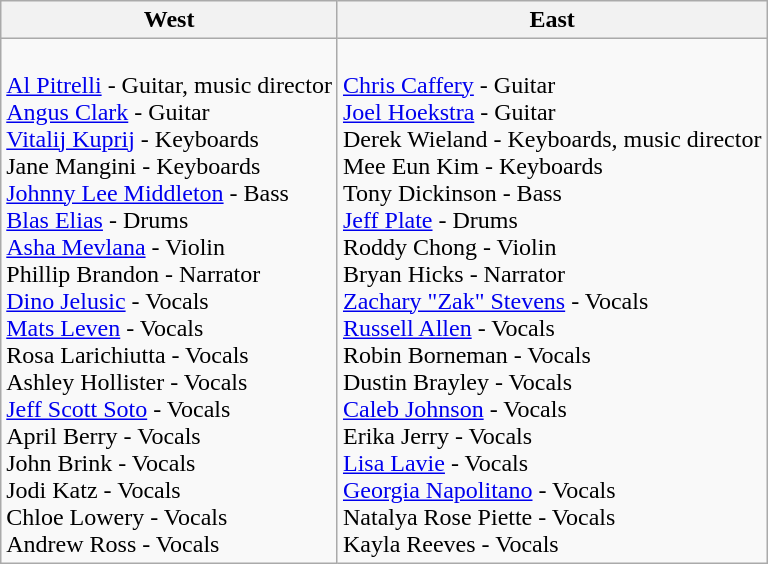<table class="wikitable">
<tr>
<th>West</th>
<th>East</th>
</tr>
<tr>
<td><br><a href='#'>Al Pitrelli</a> - Guitar, music director<br>
<a href='#'>Angus Clark</a> - Guitar<br>
<a href='#'>Vitalij Kuprij</a> - Keyboards<br>
Jane Mangini - Keyboards<br>
<a href='#'>Johnny Lee Middleton</a> - Bass<br>
<a href='#'>Blas Elias</a> - Drums<br>
<a href='#'>Asha Mevlana</a> - Violin<br>
Phillip Brandon - Narrator<br>
<a href='#'>Dino Jelusic</a> - Vocals<br>
<a href='#'>Mats Leven</a> - Vocals<br>
Rosa Larichiutta - Vocals<br>
Ashley Hollister - Vocals<br>
<a href='#'>Jeff Scott Soto</a> - Vocals<br>
April Berry - Vocals<br>
John Brink - Vocals<br>
Jodi Katz - Vocals<br>
Chloe Lowery - Vocals<br>
Andrew Ross - Vocals<br></td>
<td><br><a href='#'>Chris Caffery</a> - Guitar<br>
<a href='#'>Joel Hoekstra</a> - Guitar<br>
Derek Wieland - Keyboards, music director<br>
Mee Eun Kim - Keyboards<br>
Tony Dickinson - Bass<br>
<a href='#'>Jeff Plate</a> - Drums<br>
Roddy Chong - Violin<br>
Bryan Hicks - Narrator<br>
<a href='#'>Zachary "Zak" Stevens</a> - Vocals<br>
<a href='#'>Russell Allen</a> - Vocals<br>
Robin Borneman - Vocals<br>
Dustin Brayley - Vocals<br>
<a href='#'>Caleb Johnson</a> - Vocals<br>
Erika Jerry - Vocals<br>
<a href='#'>Lisa Lavie</a> - Vocals<br>
<a href='#'>Georgia Napolitano</a> - Vocals<br>
Natalya Rose Piette - Vocals<br>
Kayla Reeves - Vocals<br></td>
</tr>
</table>
